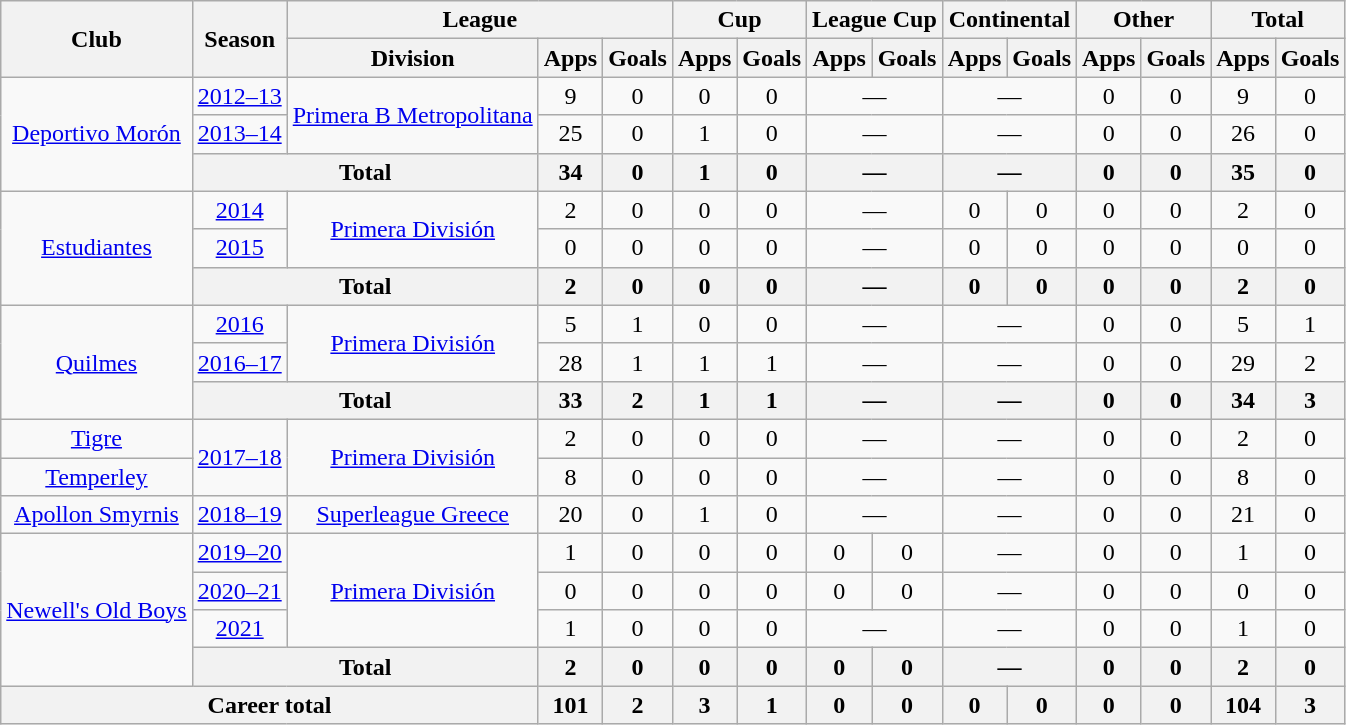<table class="wikitable" style="text-align:center">
<tr>
<th rowspan="2">Club</th>
<th rowspan="2">Season</th>
<th colspan="3">League</th>
<th colspan="2">Cup</th>
<th colspan="2">League Cup</th>
<th colspan="2">Continental</th>
<th colspan="2">Other</th>
<th colspan="2">Total</th>
</tr>
<tr>
<th>Division</th>
<th>Apps</th>
<th>Goals</th>
<th>Apps</th>
<th>Goals</th>
<th>Apps</th>
<th>Goals</th>
<th>Apps</th>
<th>Goals</th>
<th>Apps</th>
<th>Goals</th>
<th>Apps</th>
<th>Goals</th>
</tr>
<tr>
<td rowspan="3"><a href='#'>Deportivo Morón</a></td>
<td><a href='#'>2012–13</a></td>
<td rowspan="2"><a href='#'>Primera B Metropolitana</a></td>
<td>9</td>
<td>0</td>
<td>0</td>
<td>0</td>
<td colspan="2">—</td>
<td colspan="2">—</td>
<td>0</td>
<td>0</td>
<td>9</td>
<td>0</td>
</tr>
<tr>
<td><a href='#'>2013–14</a></td>
<td>25</td>
<td>0</td>
<td>1</td>
<td>0</td>
<td colspan="2">—</td>
<td colspan="2">—</td>
<td>0</td>
<td>0</td>
<td>26</td>
<td>0</td>
</tr>
<tr>
<th colspan="2">Total</th>
<th>34</th>
<th>0</th>
<th>1</th>
<th>0</th>
<th colspan="2">—</th>
<th colspan="2">—</th>
<th>0</th>
<th>0</th>
<th>35</th>
<th>0</th>
</tr>
<tr>
<td rowspan="3"><a href='#'>Estudiantes</a></td>
<td><a href='#'>2014</a></td>
<td rowspan="2"><a href='#'>Primera División</a></td>
<td>2</td>
<td>0</td>
<td>0</td>
<td>0</td>
<td colspan="2">—</td>
<td>0</td>
<td>0</td>
<td>0</td>
<td>0</td>
<td>2</td>
<td>0</td>
</tr>
<tr>
<td><a href='#'>2015</a></td>
<td>0</td>
<td>0</td>
<td>0</td>
<td>0</td>
<td colspan="2">—</td>
<td>0</td>
<td>0</td>
<td>0</td>
<td>0</td>
<td>0</td>
<td>0</td>
</tr>
<tr>
<th colspan="2">Total</th>
<th>2</th>
<th>0</th>
<th>0</th>
<th>0</th>
<th colspan="2">—</th>
<th>0</th>
<th>0</th>
<th>0</th>
<th>0</th>
<th>2</th>
<th>0</th>
</tr>
<tr>
<td rowspan="3"><a href='#'>Quilmes</a></td>
<td><a href='#'>2016</a></td>
<td rowspan="2"><a href='#'>Primera División</a></td>
<td>5</td>
<td>1</td>
<td>0</td>
<td>0</td>
<td colspan="2">—</td>
<td colspan="2">—</td>
<td>0</td>
<td>0</td>
<td>5</td>
<td>1</td>
</tr>
<tr>
<td><a href='#'>2016–17</a></td>
<td>28</td>
<td>1</td>
<td>1</td>
<td>1</td>
<td colspan="2">—</td>
<td colspan="2">—</td>
<td>0</td>
<td>0</td>
<td>29</td>
<td>2</td>
</tr>
<tr>
<th colspan="2">Total</th>
<th>33</th>
<th>2</th>
<th>1</th>
<th>1</th>
<th colspan="2">—</th>
<th colspan="2">—</th>
<th>0</th>
<th>0</th>
<th>34</th>
<th>3</th>
</tr>
<tr>
<td rowspan="1"><a href='#'>Tigre</a></td>
<td rowspan="2"><a href='#'>2017–18</a></td>
<td rowspan="2"><a href='#'>Primera División</a></td>
<td>2</td>
<td>0</td>
<td>0</td>
<td>0</td>
<td colspan="2">—</td>
<td colspan="2">—</td>
<td>0</td>
<td>0</td>
<td>2</td>
<td>0</td>
</tr>
<tr>
<td rowspan="1"><a href='#'>Temperley</a></td>
<td>8</td>
<td>0</td>
<td>0</td>
<td>0</td>
<td colspan="2">—</td>
<td colspan="2">—</td>
<td>0</td>
<td>0</td>
<td>8</td>
<td>0</td>
</tr>
<tr>
<td rowspan="1"><a href='#'>Apollon Smyrnis</a></td>
<td><a href='#'>2018–19</a></td>
<td rowspan="1"><a href='#'>Superleague Greece</a></td>
<td>20</td>
<td>0</td>
<td>1</td>
<td>0</td>
<td colspan="2">—</td>
<td colspan="2">—</td>
<td>0</td>
<td>0</td>
<td>21</td>
<td>0</td>
</tr>
<tr>
<td rowspan="4"><a href='#'>Newell's Old Boys</a></td>
<td><a href='#'>2019–20</a></td>
<td rowspan="3"><a href='#'>Primera División</a></td>
<td>1</td>
<td>0</td>
<td>0</td>
<td>0</td>
<td>0</td>
<td>0</td>
<td colspan="2">—</td>
<td>0</td>
<td>0</td>
<td>1</td>
<td>0</td>
</tr>
<tr>
<td><a href='#'>2020–21</a></td>
<td>0</td>
<td>0</td>
<td>0</td>
<td>0</td>
<td>0</td>
<td>0</td>
<td colspan="2">—</td>
<td>0</td>
<td>0</td>
<td>0</td>
<td>0</td>
</tr>
<tr>
<td><a href='#'>2021</a></td>
<td>1</td>
<td>0</td>
<td>0</td>
<td>0</td>
<td colspan="2">—</td>
<td colspan="2">—</td>
<td>0</td>
<td>0</td>
<td>1</td>
<td>0</td>
</tr>
<tr>
<th colspan="2">Total</th>
<th>2</th>
<th>0</th>
<th>0</th>
<th>0</th>
<th>0</th>
<th>0</th>
<th colspan="2">—</th>
<th>0</th>
<th>0</th>
<th>2</th>
<th>0</th>
</tr>
<tr>
<th colspan="3">Career total</th>
<th>101</th>
<th>2</th>
<th>3</th>
<th>1</th>
<th>0</th>
<th>0</th>
<th>0</th>
<th>0</th>
<th>0</th>
<th>0</th>
<th>104</th>
<th>3</th>
</tr>
</table>
